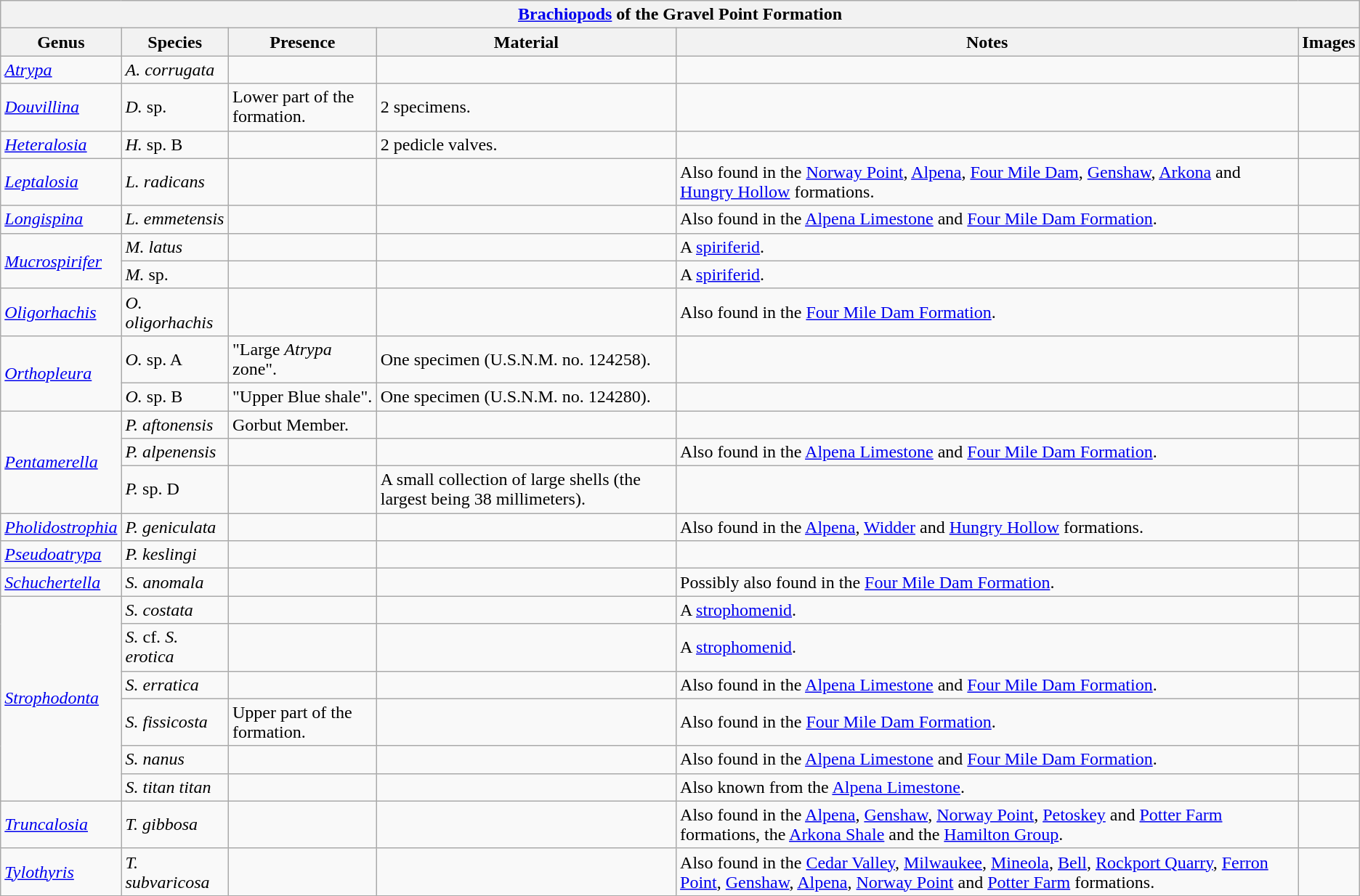<table class="wikitable" align="center">
<tr>
<th colspan="6" align="center"><strong><a href='#'>Brachiopods</a> of the Gravel Point Formation</strong></th>
</tr>
<tr>
<th>Genus</th>
<th>Species</th>
<th>Presence</th>
<th><strong>Material</strong></th>
<th>Notes</th>
<th>Images</th>
</tr>
<tr>
<td><em><a href='#'>Atrypa</a></em></td>
<td><em>A. corrugata</em></td>
<td></td>
<td></td>
<td></td>
<td></td>
</tr>
<tr>
<td><em><a href='#'>Douvillina</a></em></td>
<td><em>D.</em> sp.</td>
<td>Lower part of the formation.</td>
<td>2 specimens.</td>
<td></td>
<td></td>
</tr>
<tr>
<td><em><a href='#'>Heteralosia</a></em></td>
<td><em>H.</em> sp. B</td>
<td></td>
<td>2 pedicle valves.</td>
<td></td>
<td></td>
</tr>
<tr>
<td><em><a href='#'>Leptalosia</a></em></td>
<td><em>L. radicans</em></td>
<td></td>
<td></td>
<td>Also found in the <a href='#'>Norway Point</a>, <a href='#'>Alpena</a>, <a href='#'>Four Mile Dam</a>, <a href='#'>Genshaw</a>, <a href='#'>Arkona</a> and <a href='#'>Hungry Hollow</a> formations.</td>
<td></td>
</tr>
<tr>
<td><em><a href='#'>Longispina</a></em></td>
<td><em>L. emmetensis</em></td>
<td></td>
<td></td>
<td>Also found in the <a href='#'>Alpena Limestone</a> and <a href='#'>Four Mile Dam Formation</a>.</td>
<td></td>
</tr>
<tr>
<td rowspan=2><em><a href='#'>Mucrospirifer</a></em></td>
<td><em>M. latus</em></td>
<td></td>
<td></td>
<td>A <a href='#'>spiriferid</a>.</td>
<td></td>
</tr>
<tr>
<td><em>M.</em> sp.</td>
<td></td>
<td></td>
<td>A <a href='#'>spiriferid</a>.</td>
<td></td>
</tr>
<tr>
<td><em><a href='#'>Oligorhachis</a></em></td>
<td><em>O. oligorhachis</em></td>
<td></td>
<td></td>
<td>Also found in the <a href='#'>Four Mile Dam Formation</a>.</td>
<td></td>
</tr>
<tr>
<td rowspan=2><em><a href='#'>Orthopleura</a></em></td>
<td><em>O.</em> sp. A</td>
<td>"Large <em>Atrypa</em> zone".</td>
<td>One specimen (U.S.N.M. no. 124258).</td>
<td></td>
<td></td>
</tr>
<tr>
<td><em>O.</em> sp. B</td>
<td>"Upper Blue shale".</td>
<td>One specimen (U.S.N.M. no. 124280).</td>
<td></td>
<td></td>
</tr>
<tr>
<td rowspan="3"><em><a href='#'>Pentamerella</a></em></td>
<td><em>P. aftonensis</em></td>
<td>Gorbut Member.</td>
<td></td>
<td></td>
<td></td>
</tr>
<tr>
<td><em>P. alpenensis</em></td>
<td></td>
<td></td>
<td>Also found in the <a href='#'>Alpena Limestone</a> and <a href='#'>Four Mile Dam Formation</a>.</td>
<td></td>
</tr>
<tr>
<td><em>P.</em> sp. D</td>
<td></td>
<td>A small collection of large shells (the largest being 38 millimeters).</td>
<td></td>
<td></td>
</tr>
<tr>
<td><em><a href='#'>Pholidostrophia</a></em></td>
<td><em>P. geniculata</em></td>
<td></td>
<td></td>
<td>Also found in the <a href='#'>Alpena</a>, <a href='#'>Widder</a> and <a href='#'>Hungry Hollow</a> formations.</td>
<td></td>
</tr>
<tr>
<td><em><a href='#'>Pseudoatrypa</a></em></td>
<td><em>P. keslingi</em></td>
<td></td>
<td></td>
<td></td>
<td></td>
</tr>
<tr>
<td><em><a href='#'>Schuchertella</a></em></td>
<td><em>S. anomala</em></td>
<td></td>
<td></td>
<td>Possibly also found in the <a href='#'>Four Mile Dam Formation</a>.</td>
<td></td>
</tr>
<tr>
<td rowspan="6"><em><a href='#'>Strophodonta</a></em></td>
<td><em>S. costata</em></td>
<td></td>
<td></td>
<td>A <a href='#'>strophomenid</a>.</td>
<td></td>
</tr>
<tr>
<td><em>S.</em> cf. <em>S. erotica</em></td>
<td></td>
<td></td>
<td>A <a href='#'>strophomenid</a>.</td>
<td></td>
</tr>
<tr>
<td><em>S. erratica</em></td>
<td></td>
<td></td>
<td>Also found in the <a href='#'>Alpena Limestone</a> and <a href='#'>Four Mile Dam Formation</a>.</td>
<td></td>
</tr>
<tr>
<td><em>S. fissicosta</em></td>
<td>Upper part of the formation.</td>
<td></td>
<td>Also found in the <a href='#'>Four Mile Dam Formation</a>.</td>
<td></td>
</tr>
<tr>
<td><em>S. nanus</em></td>
<td></td>
<td></td>
<td>Also found in the <a href='#'>Alpena Limestone</a> and <a href='#'>Four Mile Dam Formation</a>.</td>
<td></td>
</tr>
<tr>
<td><em>S. titan titan</em></td>
<td></td>
<td></td>
<td>Also known from the <a href='#'>Alpena Limestone</a>.</td>
<td></td>
</tr>
<tr>
<td><em><a href='#'>Truncalosia</a></em></td>
<td><em>T. gibbosa</em></td>
<td></td>
<td></td>
<td>Also found in the <a href='#'>Alpena</a>, <a href='#'>Genshaw</a>, <a href='#'>Norway Point</a>, <a href='#'>Petoskey</a> and <a href='#'>Potter Farm</a> formations, the <a href='#'>Arkona Shale</a> and the <a href='#'>Hamilton Group</a>.</td>
<td></td>
</tr>
<tr>
<td><em><a href='#'>Tylothyris</a></em></td>
<td><em>T. subvaricosa</em></td>
<td></td>
<td></td>
<td>Also found in the <a href='#'>Cedar Valley</a>, <a href='#'>Milwaukee</a>, <a href='#'>Mineola</a>, <a href='#'>Bell</a>, <a href='#'>Rockport Quarry</a>, <a href='#'>Ferron Point</a>, <a href='#'>Genshaw</a>, <a href='#'>Alpena</a>, <a href='#'>Norway Point</a> and <a href='#'>Potter Farm</a> formations.</td>
<td></td>
</tr>
</table>
